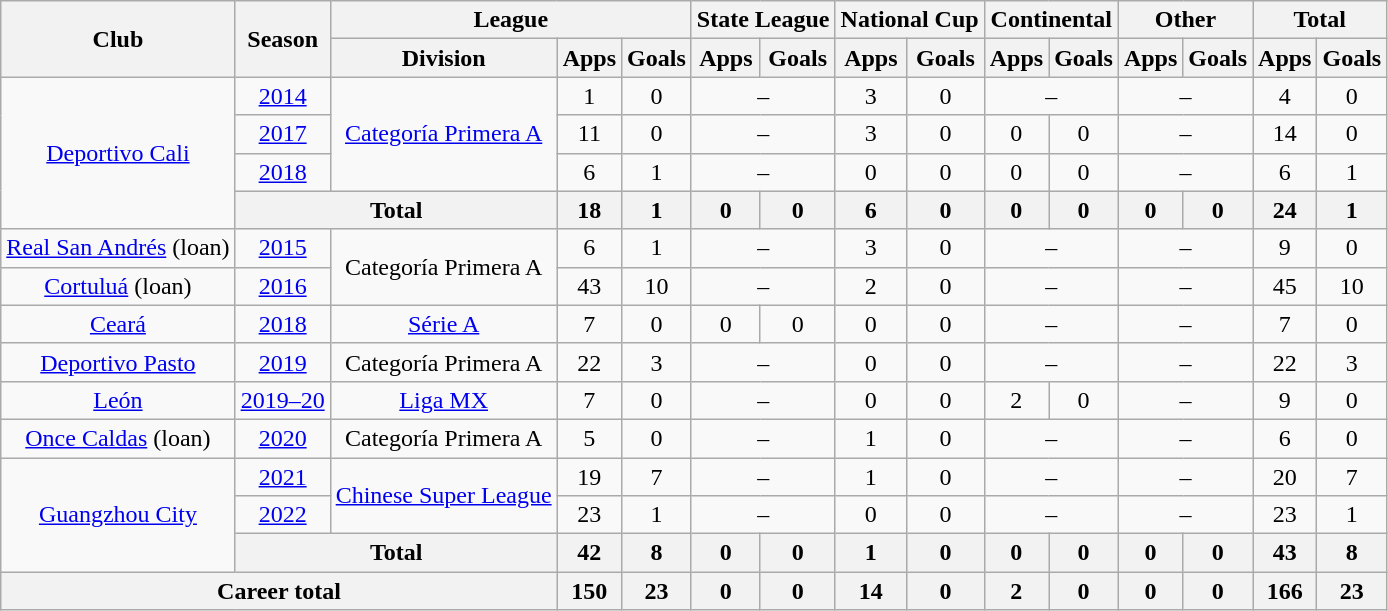<table class="wikitable" style="text-align: center">
<tr>
<th rowspan="2">Club</th>
<th rowspan="2">Season</th>
<th colspan="3">League</th>
<th colspan="2">State League</th>
<th colspan="2">National Cup</th>
<th colspan="2">Continental</th>
<th colspan="2">Other</th>
<th colspan="2">Total</th>
</tr>
<tr>
<th>Division</th>
<th>Apps</th>
<th>Goals</th>
<th>Apps</th>
<th>Goals</th>
<th>Apps</th>
<th>Goals</th>
<th>Apps</th>
<th>Goals</th>
<th>Apps</th>
<th>Goals</th>
<th>Apps</th>
<th>Goals</th>
</tr>
<tr>
<td rowspan="4"><a href='#'>Deportivo Cali</a></td>
<td><a href='#'>2014</a></td>
<td rowspan="3"><a href='#'>Categoría Primera A</a></td>
<td>1</td>
<td>0</td>
<td colspan="2">–</td>
<td>3</td>
<td>0</td>
<td colspan="2">–</td>
<td colspan="2">–</td>
<td>4</td>
<td>0</td>
</tr>
<tr>
<td><a href='#'>2017</a></td>
<td>11</td>
<td>0</td>
<td colspan="2">–</td>
<td>3</td>
<td>0</td>
<td>0</td>
<td>0</td>
<td colspan="2">–</td>
<td>14</td>
<td>0</td>
</tr>
<tr>
<td><a href='#'>2018</a></td>
<td>6</td>
<td>1</td>
<td colspan="2">–</td>
<td>0</td>
<td>0</td>
<td>0</td>
<td>0</td>
<td colspan="2">–</td>
<td>6</td>
<td>1</td>
</tr>
<tr>
<th colspan="2">Total</th>
<th>18</th>
<th>1</th>
<th>0</th>
<th>0</th>
<th>6</th>
<th>0</th>
<th>0</th>
<th>0</th>
<th>0</th>
<th>0</th>
<th>24</th>
<th>1</th>
</tr>
<tr>
<td><a href='#'>Real San Andrés</a> (loan)</td>
<td><a href='#'>2015</a></td>
<td rowspan="2">Categoría Primera A</td>
<td>6</td>
<td>1</td>
<td colspan="2">–</td>
<td>3</td>
<td>0</td>
<td colspan="2">–</td>
<td colspan="2">–</td>
<td>9</td>
<td>0</td>
</tr>
<tr>
<td><a href='#'>Cortuluá</a> (loan)</td>
<td><a href='#'>2016</a></td>
<td>43</td>
<td>10</td>
<td colspan="2">–</td>
<td>2</td>
<td>0</td>
<td colspan="2">–</td>
<td colspan="2">–</td>
<td>45</td>
<td>10</td>
</tr>
<tr>
<td><a href='#'>Ceará</a></td>
<td><a href='#'>2018</a></td>
<td><a href='#'>Série A</a></td>
<td>7</td>
<td>0</td>
<td>0</td>
<td>0</td>
<td>0</td>
<td>0</td>
<td colspan="2">–</td>
<td colspan="2">–</td>
<td>7</td>
<td>0</td>
</tr>
<tr>
<td><a href='#'>Deportivo Pasto</a></td>
<td><a href='#'>2019</a></td>
<td>Categoría Primera A</td>
<td>22</td>
<td>3</td>
<td colspan="2">–</td>
<td>0</td>
<td>0</td>
<td colspan="2">–</td>
<td colspan="2">–</td>
<td>22</td>
<td>3</td>
</tr>
<tr>
<td><a href='#'>León</a></td>
<td><a href='#'>2019–20</a></td>
<td><a href='#'>Liga MX</a></td>
<td>7</td>
<td>0</td>
<td colspan="2">–</td>
<td>0</td>
<td>0</td>
<td>2</td>
<td>0</td>
<td colspan="2">–</td>
<td>9</td>
<td>0</td>
</tr>
<tr>
<td><a href='#'>Once Caldas</a> (loan)</td>
<td><a href='#'>2020</a></td>
<td>Categoría Primera A</td>
<td>5</td>
<td>0</td>
<td colspan="2">–</td>
<td>1</td>
<td>0</td>
<td colspan="2">–</td>
<td colspan="2">–</td>
<td>6</td>
<td>0</td>
</tr>
<tr>
<td rowspan=3><a href='#'>Guangzhou City</a></td>
<td><a href='#'>2021</a></td>
<td rowspan=2><a href='#'>Chinese Super League</a></td>
<td>19</td>
<td>7</td>
<td colspan="2">–</td>
<td>1</td>
<td>0</td>
<td colspan="2">–</td>
<td colspan="2">–</td>
<td>20</td>
<td>7</td>
</tr>
<tr>
<td><a href='#'>2022</a></td>
<td>23</td>
<td>1</td>
<td colspan="2">–</td>
<td>0</td>
<td>0</td>
<td colspan="2">–</td>
<td colspan="2">–</td>
<td>23</td>
<td>1</td>
</tr>
<tr>
<th colspan="2">Total</th>
<th>42</th>
<th>8</th>
<th>0</th>
<th>0</th>
<th>1</th>
<th>0</th>
<th>0</th>
<th>0</th>
<th>0</th>
<th>0</th>
<th>43</th>
<th>8</th>
</tr>
<tr>
<th colspan="3">Career total</th>
<th>150</th>
<th>23</th>
<th>0</th>
<th>0</th>
<th>14</th>
<th>0</th>
<th>2</th>
<th>0</th>
<th>0</th>
<th>0</th>
<th>166</th>
<th>23</th>
</tr>
</table>
